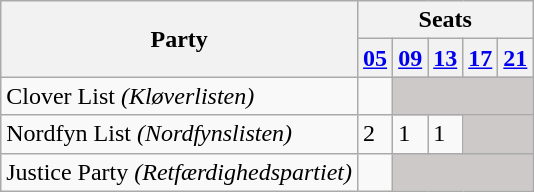<table class="wikitable">
<tr>
<th rowspan=2>Party</th>
<th colspan=11>Seats</th>
</tr>
<tr>
<th><a href='#'>05</a></th>
<th><a href='#'>09</a></th>
<th><a href='#'>13</a></th>
<th><a href='#'>17</a></th>
<th><a href='#'>21</a></th>
</tr>
<tr>
<td>Clover List <em>(Kløverlisten)</em></td>
<td></td>
<td style="background:#CDC9C9;" colspan=4></td>
</tr>
<tr>
<td>Nordfyn List <em>(Nordfynslisten)</em></td>
<td>2</td>
<td>1</td>
<td>1</td>
<td style="background:#CDC9C9;" colspan=2></td>
</tr>
<tr>
<td>Justice Party <em>(Retfærdighedspartiet)</em></td>
<td></td>
<td style="background:#CDC9C9;" colspan=4></td>
</tr>
</table>
